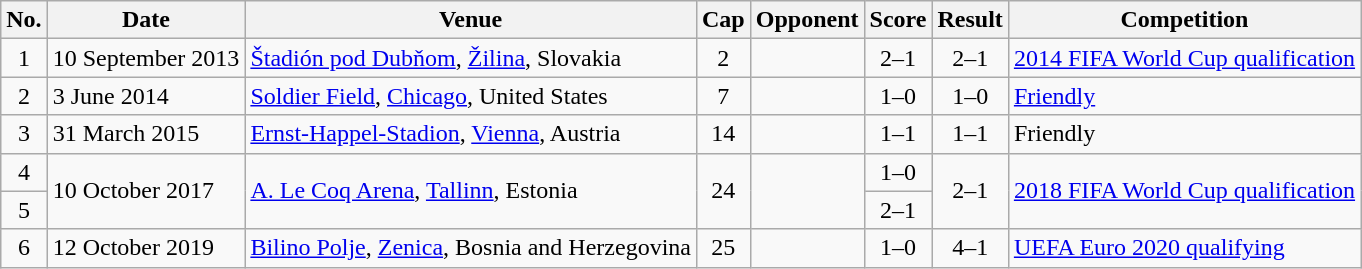<table class="wikitable sortable">
<tr>
<th scope=col>No.</th>
<th scope=col>Date</th>
<th scope=col>Venue</th>
<th scope=col>Cap</th>
<th scope=col>Opponent</th>
<th scope=col>Score</th>
<th scope=col>Result</th>
<th scope=col>Competition</th>
</tr>
<tr>
<td align=center>1</td>
<td>10 September 2013</td>
<td><a href='#'>Štadión pod Dubňom</a>, <a href='#'>Žilina</a>, Slovakia</td>
<td align=center>2</td>
<td></td>
<td align=center>2–1</td>
<td align=center>2–1</td>
<td><a href='#'>2014 FIFA World Cup qualification</a></td>
</tr>
<tr>
<td align=center>2</td>
<td>3 June 2014</td>
<td><a href='#'>Soldier Field</a>, <a href='#'>Chicago</a>, United States</td>
<td align=center>7</td>
<td></td>
<td align=center>1–0</td>
<td align=center>1–0</td>
<td><a href='#'>Friendly</a></td>
</tr>
<tr>
<td align=center>3</td>
<td>31 March 2015</td>
<td><a href='#'>Ernst-Happel-Stadion</a>, <a href='#'>Vienna</a>, Austria</td>
<td align=center>14</td>
<td></td>
<td align=center>1–1</td>
<td align=center>1–1</td>
<td>Friendly</td>
</tr>
<tr>
<td align=center>4</td>
<td rowspan=2>10 October 2017</td>
<td rowspan=2><a href='#'>A. Le Coq Arena</a>, <a href='#'>Tallinn</a>, Estonia</td>
<td rowspan=2 align=center>24</td>
<td rowspan=2></td>
<td align=center>1–0</td>
<td rowspan=2 align=center>2–1</td>
<td rowspan=2><a href='#'>2018 FIFA World Cup qualification</a></td>
</tr>
<tr>
<td align=center>5</td>
<td align=center>2–1</td>
</tr>
<tr>
<td align=center>6</td>
<td>12 October 2019</td>
<td><a href='#'>Bilino Polje</a>, <a href='#'>Zenica</a>, Bosnia and Herzegovina</td>
<td align=center>25</td>
<td></td>
<td align=center>1–0</td>
<td align=center>4–1</td>
<td><a href='#'>UEFA Euro 2020 qualifying</a></td>
</tr>
</table>
